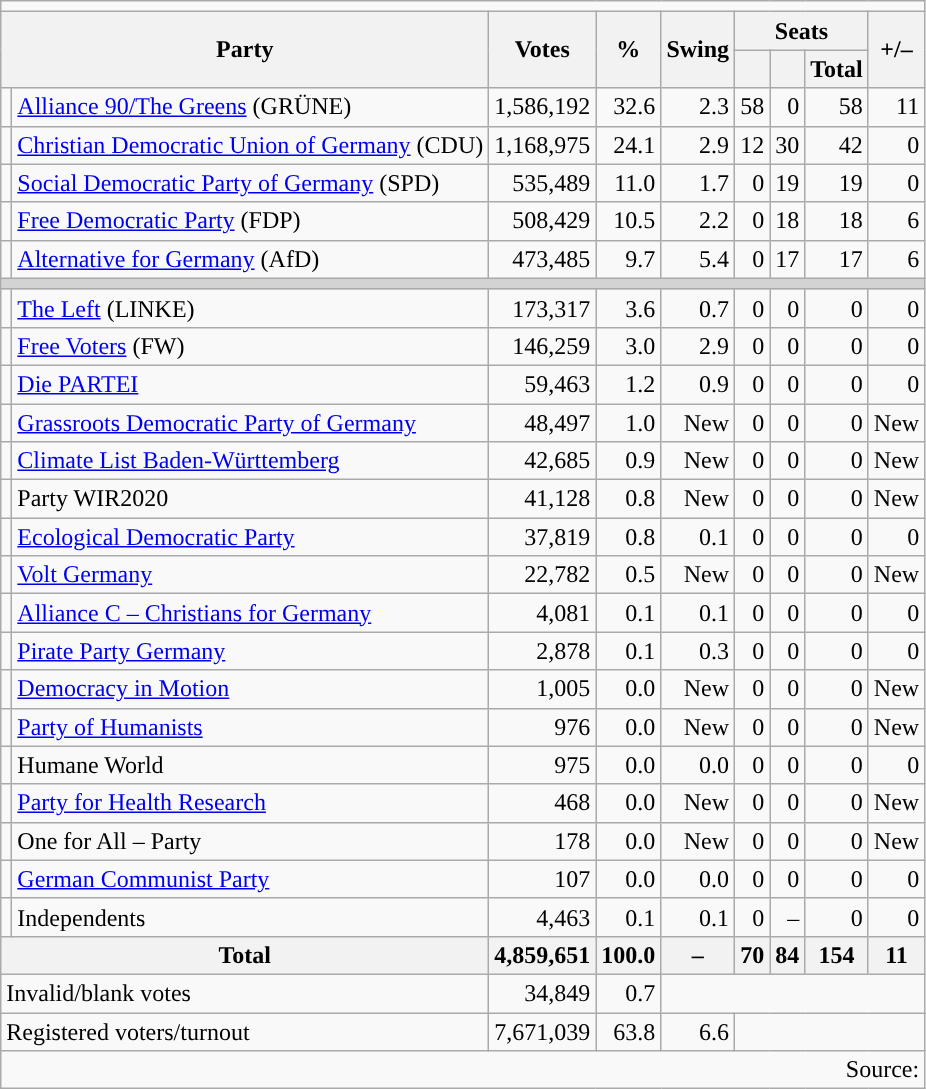<table class="wikitable" style="text-align:right">
<tr>
<td colspan="9" align="center"></td>
</tr>
<tr>
<th colspan="2" rowspan="2">Party</th>
<th rowspan="2">Votes</th>
<th rowspan="2">%</th>
<th rowspan="2">Swing</th>
<th colspan="3">Seats</th>
<th rowspan="2">+/–</th>
</tr>
<tr>
<th></th>
<th></th>
<th>Total</th>
</tr>
<tr>
<td></td>
<td align="left"><a href='#'>Alliance 90/The Greens</a> (GRÜNE)</td>
<td>1,586,192</td>
<td>32.6</td>
<td> 2.3</td>
<td>58</td>
<td>0</td>
<td>58</td>
<td> 11</td>
</tr>
<tr>
<td></td>
<td align="left"><a href='#'>Christian Democratic Union of Germany</a> (CDU)</td>
<td>1,168,975</td>
<td>24.1</td>
<td> 2.9</td>
<td>12</td>
<td>30</td>
<td>42</td>
<td> 0</td>
</tr>
<tr>
<td></td>
<td align="left"><a href='#'>Social Democratic Party of Germany</a> (SPD)</td>
<td>535,489</td>
<td>11.0</td>
<td> 1.7</td>
<td>0</td>
<td>19</td>
<td>19</td>
<td> 0</td>
</tr>
<tr>
<td></td>
<td align="left"><a href='#'>Free Democratic Party</a> (FDP)</td>
<td>508,429</td>
<td>10.5</td>
<td> 2.2</td>
<td>0</td>
<td>18</td>
<td>18</td>
<td> 6</td>
</tr>
<tr>
<td></td>
<td align="left"><a href='#'>Alternative for Germany</a> (AfD)</td>
<td>473,485</td>
<td>9.7</td>
<td> 5.4</td>
<td>0</td>
<td>17</td>
<td>17</td>
<td> 6</td>
</tr>
<tr>
<td colspan="9" bgcolor="lightgrey"></td>
</tr>
<tr>
<td></td>
<td align="left"><a href='#'>The Left</a> (LINKE)</td>
<td>173,317</td>
<td>3.6</td>
<td> 0.7</td>
<td>0</td>
<td>0</td>
<td>0</td>
<td> 0</td>
</tr>
<tr>
<td></td>
<td align="left"><a href='#'>Free Voters</a> (FW)</td>
<td>146,259</td>
<td>3.0</td>
<td> 2.9</td>
<td>0</td>
<td>0</td>
<td>0</td>
<td> 0</td>
</tr>
<tr>
<td></td>
<td align="left"><a href='#'>Die PARTEI</a></td>
<td>59,463</td>
<td>1.2</td>
<td> 0.9</td>
<td>0</td>
<td>0</td>
<td>0</td>
<td> 0</td>
</tr>
<tr>
<td></td>
<td align="left"><a href='#'>Grassroots Democratic Party of Germany</a></td>
<td>48,497</td>
<td>1.0</td>
<td>New</td>
<td>0</td>
<td>0</td>
<td>0</td>
<td>New</td>
</tr>
<tr>
<td></td>
<td align="left"><a href='#'>Climate List Baden-Württemberg</a></td>
<td>42,685</td>
<td>0.9</td>
<td>New</td>
<td>0</td>
<td>0</td>
<td>0</td>
<td>New</td>
</tr>
<tr>
<td></td>
<td align="left">Party WIR2020</td>
<td>41,128</td>
<td>0.8</td>
<td>New</td>
<td>0</td>
<td>0</td>
<td>0</td>
<td>New</td>
</tr>
<tr>
<td></td>
<td align="left"><a href='#'>Ecological Democratic Party</a></td>
<td>37,819</td>
<td>0.8</td>
<td> 0.1</td>
<td>0</td>
<td>0</td>
<td>0</td>
<td> 0</td>
</tr>
<tr>
<td></td>
<td align="left"><a href='#'>Volt Germany</a></td>
<td>22,782</td>
<td>0.5</td>
<td>New</td>
<td>0</td>
<td>0</td>
<td>0</td>
<td>New</td>
</tr>
<tr>
<td></td>
<td align="left"><a href='#'>Alliance C – Christians for Germany</a></td>
<td>4,081</td>
<td>0.1</td>
<td> 0.1</td>
<td>0</td>
<td>0</td>
<td>0</td>
<td> 0</td>
</tr>
<tr>
<td></td>
<td align="left"><a href='#'>Pirate Party Germany</a></td>
<td>2,878</td>
<td>0.1</td>
<td> 0.3</td>
<td>0</td>
<td>0</td>
<td>0</td>
<td> 0</td>
</tr>
<tr>
<td></td>
<td align="left"><a href='#'>Democracy in Motion</a></td>
<td>1,005</td>
<td>0.0</td>
<td>New</td>
<td>0</td>
<td>0</td>
<td>0</td>
<td>New</td>
</tr>
<tr>
<td></td>
<td align="left"><a href='#'>Party of Humanists</a></td>
<td>976</td>
<td>0.0</td>
<td>New</td>
<td>0</td>
<td>0</td>
<td>0</td>
<td>New</td>
</tr>
<tr>
<td></td>
<td align="left">Humane World</td>
<td>975</td>
<td>0.0</td>
<td> 0.0</td>
<td>0</td>
<td>0</td>
<td>0</td>
<td> 0</td>
</tr>
<tr>
<td></td>
<td align="left"><a href='#'>Party for Health Research</a></td>
<td>468</td>
<td>0.0</td>
<td>New</td>
<td>0</td>
<td>0</td>
<td>0</td>
<td>New</td>
</tr>
<tr>
<td></td>
<td align="left">One for All – Party</td>
<td>178</td>
<td>0.0</td>
<td>New</td>
<td>0</td>
<td>0</td>
<td>0</td>
<td>New</td>
</tr>
<tr>
<td></td>
<td align="left"><a href='#'>German Communist Party</a></td>
<td>107</td>
<td>0.0</td>
<td> 0.0</td>
<td>0</td>
<td>0</td>
<td>0</td>
<td> 0</td>
</tr>
<tr>
<td></td>
<td align="left">Independents</td>
<td>4,463</td>
<td>0.1</td>
<td> 0.1</td>
<td>0</td>
<td>–</td>
<td>0</td>
<td> 0</td>
</tr>
<tr>
<th colspan="2">Total</th>
<th>4,859,651</th>
<th>100.0</th>
<th>–</th>
<th>70</th>
<th>84</th>
<th>154</th>
<th> 11</th>
</tr>
<tr>
<td colspan="2" align="left">Invalid/blank votes</td>
<td>34,849</td>
<td>0.7</td>
<td colspan="5"></td>
</tr>
<tr>
<td colspan="2" align="left">Registered voters/turnout</td>
<td>7,671,039</td>
<td>63.8</td>
<td> 6.6</td>
<td colspan="4"></td>
</tr>
<tr>
<td colspan="9">Source: </td>
</tr>
</table>
